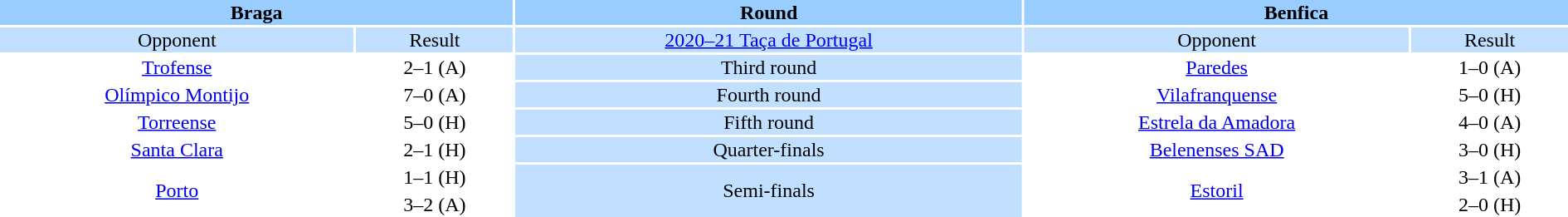<table style="width:100%; text-align:center;">
<tr style="vertical-align:top; background:#9cf;">
<th colspan=2 style="width:1*">Braga</th>
<th><strong>Round</strong></th>
<th colspan=2 style="width:1*">Benfica</th>
</tr>
<tr style="vertical-align:top; background:#c1e0ff;">
<td>Opponent</td>
<td>Result</td>
<td><a href='#'>2020–21 Taça de Portugal</a></td>
<td>Opponent</td>
<td>Result</td>
</tr>
<tr>
<td><a href='#'>Trofense</a></td>
<td>2–1 (A)</td>
<td style="background:#c1e0ff;">Third round</td>
<td><a href='#'>Paredes</a></td>
<td>1–0 (A)</td>
</tr>
<tr>
<td><a href='#'>Olímpico Montijo</a></td>
<td>7–0 (A)</td>
<td style="background:#c1e0ff;">Fourth round</td>
<td><a href='#'>Vilafranquense</a></td>
<td>5–0 (H)</td>
</tr>
<tr>
<td><a href='#'>Torreense</a></td>
<td>5–0 (H)</td>
<td style="background:#c1e0ff;">Fifth round</td>
<td><a href='#'>Estrela da Amadora</a></td>
<td>4–0 (A)</td>
</tr>
<tr>
<td><a href='#'>Santa Clara</a></td>
<td>2–1 (H)</td>
<td style="background:#c1e0ff;">Quarter-finals</td>
<td><a href='#'>Belenenses SAD</a></td>
<td>3–0 (H)</td>
</tr>
<tr>
<td rowspan="2"><a href='#'>Porto</a></td>
<td>1–1 (H)</td>
<td rowspan="2" style="background:#c1e0ff;">Semi-finals</td>
<td rowspan="2"><a href='#'>Estoril</a></td>
<td>3–1 (A)</td>
</tr>
<tr>
<td>3–2 (A)</td>
<td>2–0 (H)</td>
</tr>
</table>
